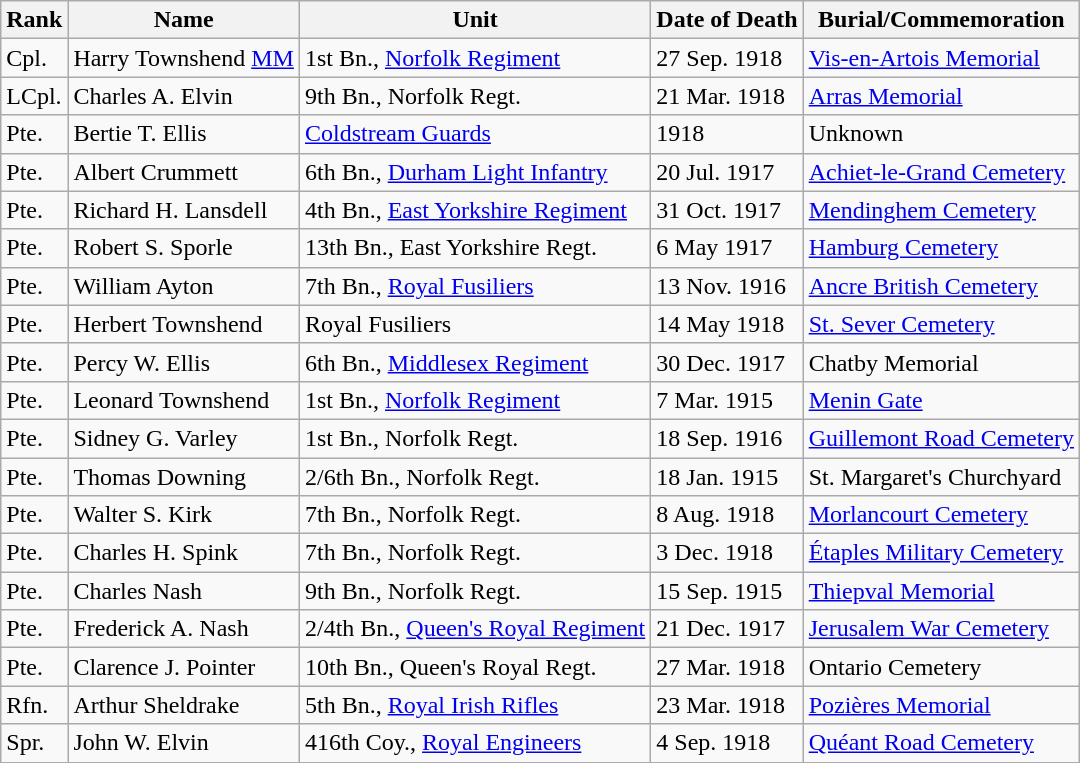<table class="wikitable">
<tr>
<th>Rank</th>
<th>Name</th>
<th>Unit</th>
<th>Date of Death</th>
<th>Burial/Commemoration</th>
</tr>
<tr>
<td>Cpl.</td>
<td>Harry Townshend <a href='#'>MM</a></td>
<td>1st Bn., <a href='#'>Norfolk Regiment</a></td>
<td>27 Sep. 1918</td>
<td><a href='#'>Vis-en-Artois Memorial</a></td>
</tr>
<tr>
<td>LCpl.</td>
<td>Charles A. Elvin</td>
<td>9th Bn., Norfolk Regt.</td>
<td>21 Mar. 1918</td>
<td><a href='#'>Arras Memorial</a></td>
</tr>
<tr>
<td>Pte.</td>
<td>Bertie T. Ellis</td>
<td><a href='#'>Coldstream Guards</a></td>
<td>1918</td>
<td>Unknown</td>
</tr>
<tr>
<td>Pte.</td>
<td>Albert Crummett</td>
<td>6th Bn., <a href='#'>Durham Light Infantry</a></td>
<td>20 Jul. 1917</td>
<td><a href='#'>Achiet-le-Grand Cemetery</a></td>
</tr>
<tr>
<td>Pte.</td>
<td>Richard H. Lansdell</td>
<td>4th Bn., <a href='#'>East Yorkshire Regiment</a></td>
<td>31 Oct. 1917</td>
<td><a href='#'>Mendinghem Cemetery</a></td>
</tr>
<tr>
<td>Pte.</td>
<td>Robert S. Sporle</td>
<td>13th Bn., East Yorkshire Regt.</td>
<td>6 May 1917</td>
<td><a href='#'>Hamburg Cemetery</a></td>
</tr>
<tr>
<td>Pte.</td>
<td>William Ayton</td>
<td>7th Bn., <a href='#'>Royal Fusiliers</a></td>
<td>13 Nov. 1916</td>
<td><a href='#'>Ancre British Cemetery</a></td>
</tr>
<tr>
<td>Pte.</td>
<td>Herbert Townshend</td>
<td>Royal Fusiliers</td>
<td>14 May 1918</td>
<td><a href='#'>St. Sever Cemetery</a></td>
</tr>
<tr>
<td>Pte.</td>
<td>Percy W. Ellis</td>
<td>6th Bn., <a href='#'>Middlesex Regiment</a></td>
<td>30 Dec. 1917</td>
<td>Chatby Memorial</td>
</tr>
<tr>
<td>Pte.</td>
<td>Leonard Townshend</td>
<td>1st Bn., <a href='#'>Norfolk Regiment</a></td>
<td>7 Mar. 1915</td>
<td><a href='#'>Menin Gate</a></td>
</tr>
<tr>
<td>Pte.</td>
<td>Sidney G. Varley</td>
<td>1st Bn., Norfolk Regt.</td>
<td>18 Sep. 1916</td>
<td><a href='#'>Guillemont Road Cemetery</a></td>
</tr>
<tr>
<td>Pte.</td>
<td>Thomas Downing</td>
<td>2/6th Bn., Norfolk Regt.</td>
<td>18 Jan. 1915</td>
<td>St. Margaret's Churchyard</td>
</tr>
<tr>
<td>Pte.</td>
<td>Walter S. Kirk</td>
<td>7th Bn., Norfolk Regt.</td>
<td>8 Aug. 1918</td>
<td><a href='#'>Morlancourt Cemetery</a></td>
</tr>
<tr>
<td>Pte.</td>
<td>Charles H. Spink</td>
<td>7th Bn., Norfolk Regt.</td>
<td>3 Dec. 1918</td>
<td><a href='#'>Étaples Military Cemetery</a></td>
</tr>
<tr>
<td>Pte.</td>
<td>Charles Nash</td>
<td>9th Bn., Norfolk Regt.</td>
<td>15 Sep. 1915</td>
<td><a href='#'>Thiepval Memorial</a></td>
</tr>
<tr>
<td>Pte.</td>
<td>Frederick A. Nash</td>
<td>2/4th Bn., <a href='#'>Queen's Royal Regiment</a></td>
<td>21 Dec. 1917</td>
<td><a href='#'>Jerusalem War Cemetery</a></td>
</tr>
<tr>
<td>Pte.</td>
<td>Clarence J. Pointer</td>
<td>10th Bn., Queen's Royal Regt.</td>
<td>27 Mar. 1918</td>
<td>Ontario Cemetery</td>
</tr>
<tr>
<td>Rfn.</td>
<td>Arthur Sheldrake</td>
<td>5th Bn., <a href='#'>Royal Irish Rifles</a></td>
<td>23 Mar. 1918</td>
<td><a href='#'>Pozières Memorial</a></td>
</tr>
<tr>
<td>Spr.</td>
<td>John W. Elvin</td>
<td>416th Coy., <a href='#'>Royal Engineers</a></td>
<td>4 Sep. 1918</td>
<td><a href='#'>Quéant Road Cemetery</a></td>
</tr>
</table>
